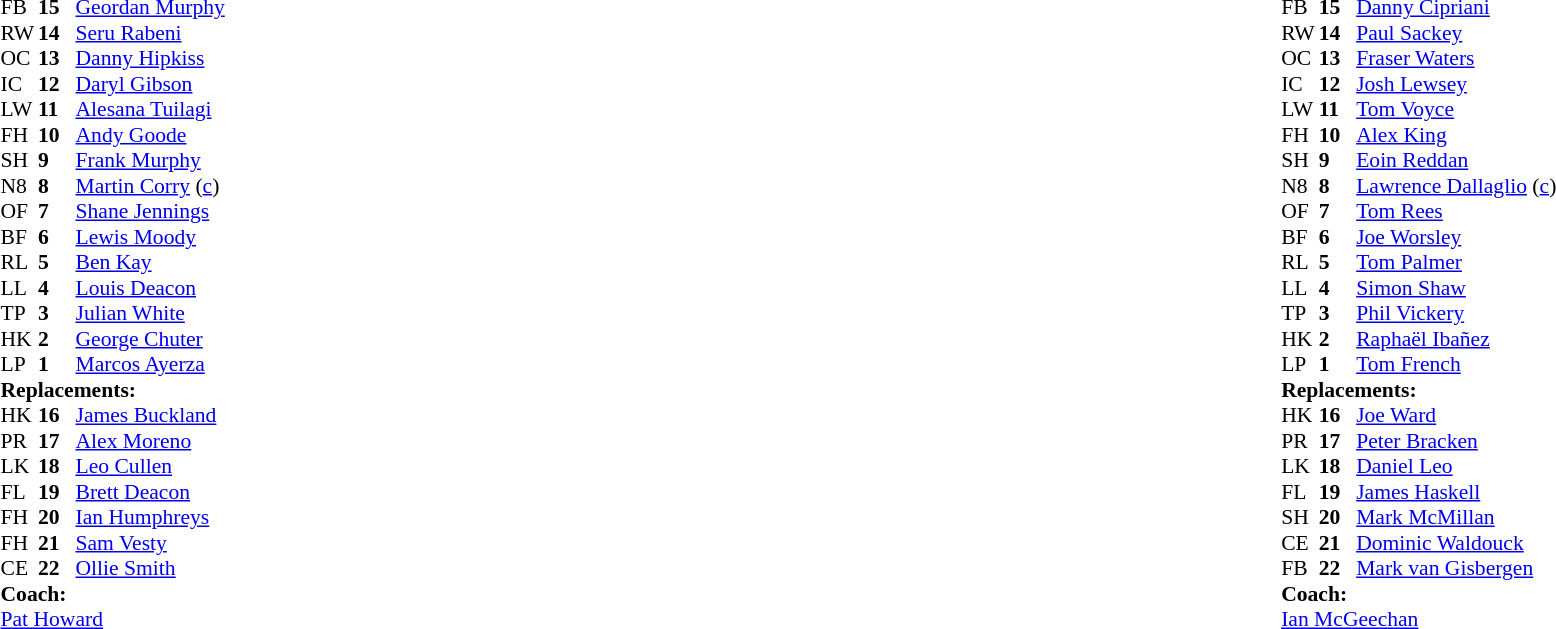<table style="width:100%">
<tr>
<td style="vertical-align:top;width:50%"><br><table style="font-size:90%" cellspacing="0" cellpadding="0">
<tr>
<th width="25"></th>
<th width="25"></th>
</tr>
<tr>
<td>FB</td>
<td><strong>15</strong></td>
<td> <a href='#'>Geordan Murphy</a></td>
<td></td>
<td></td>
</tr>
<tr>
<td>RW</td>
<td><strong>14</strong></td>
<td> <a href='#'>Seru Rabeni</a></td>
</tr>
<tr>
<td>OC</td>
<td><strong>13</strong></td>
<td> <a href='#'>Danny Hipkiss</a></td>
</tr>
<tr>
<td>IC</td>
<td><strong>12</strong></td>
<td> <a href='#'>Daryl Gibson</a></td>
<td></td>
<td></td>
</tr>
<tr>
<td>LW</td>
<td><strong>11</strong></td>
<td> <a href='#'>Alesana Tuilagi</a></td>
</tr>
<tr>
<td>FH</td>
<td><strong>10</strong></td>
<td> <a href='#'>Andy Goode</a></td>
<td></td>
<td></td>
</tr>
<tr>
<td>SH</td>
<td><strong>9</strong></td>
<td> <a href='#'>Frank Murphy</a></td>
</tr>
<tr>
<td>N8</td>
<td><strong>8</strong></td>
<td> <a href='#'>Martin Corry</a> (<a href='#'>c</a>)</td>
</tr>
<tr>
<td>OF</td>
<td><strong>7</strong></td>
<td> <a href='#'>Shane Jennings</a></td>
</tr>
<tr>
<td>BF</td>
<td><strong>6</strong></td>
<td> <a href='#'>Lewis Moody</a></td>
<td></td>
<td></td>
</tr>
<tr>
<td>RL</td>
<td><strong>5</strong></td>
<td> <a href='#'>Ben Kay</a></td>
<td></td>
<td></td>
</tr>
<tr>
<td>LL</td>
<td><strong>4</strong></td>
<td> <a href='#'>Louis Deacon</a></td>
</tr>
<tr>
<td>TP</td>
<td><strong>3</strong></td>
<td> <a href='#'>Julian White</a></td>
</tr>
<tr>
<td>HK</td>
<td><strong>2</strong></td>
<td> <a href='#'>George Chuter</a></td>
<td></td>
<td></td>
</tr>
<tr>
<td>LP</td>
<td><strong>1</strong></td>
<td> <a href='#'>Marcos Ayerza</a></td>
<td></td>
<td></td>
</tr>
<tr>
<td colspan=3><strong>Replacements:</strong></td>
</tr>
<tr>
<td>HK</td>
<td><strong>16</strong></td>
<td> <a href='#'>James Buckland</a></td>
<td></td>
<td></td>
</tr>
<tr>
<td>PR</td>
<td><strong>17</strong></td>
<td> <a href='#'>Alex Moreno</a></td>
<td></td>
<td></td>
</tr>
<tr>
<td>LK</td>
<td><strong>18</strong></td>
<td> <a href='#'>Leo Cullen</a></td>
<td></td>
<td></td>
</tr>
<tr>
<td>FL</td>
<td><strong>19</strong></td>
<td> <a href='#'>Brett Deacon</a></td>
<td></td>
<td></td>
</tr>
<tr>
<td>FH</td>
<td><strong>20</strong></td>
<td> <a href='#'>Ian Humphreys</a></td>
<td></td>
<td></td>
</tr>
<tr>
<td>FH</td>
<td><strong>21</strong></td>
<td> <a href='#'>Sam Vesty</a></td>
<td></td>
<td></td>
</tr>
<tr>
<td>CE</td>
<td><strong>22</strong></td>
<td> <a href='#'>Ollie Smith</a></td>
<td></td>
<td></td>
</tr>
<tr>
<td colspan=3><strong>Coach:</strong></td>
</tr>
<tr>
<td colspan="4"> <a href='#'>Pat Howard</a></td>
</tr>
</table>
</td>
<td valign="top"></td>
<td style="vertical-align:top;width:50%"><br><table cellspacing="0" cellpadding="0" style="font-size:90%;margin:auto">
<tr>
<th width="25"></th>
<th width="25"></th>
</tr>
<tr>
<td>FB</td>
<td><strong>15</strong></td>
<td> <a href='#'>Danny Cipriani</a></td>
</tr>
<tr>
<td>RW</td>
<td><strong>14</strong></td>
<td> <a href='#'>Paul Sackey</a></td>
</tr>
<tr>
<td>OC</td>
<td><strong>13</strong></td>
<td> <a href='#'>Fraser Waters</a></td>
<td></td>
<td></td>
</tr>
<tr>
<td>IC</td>
<td><strong>12</strong></td>
<td> <a href='#'>Josh Lewsey</a></td>
</tr>
<tr>
<td>LW</td>
<td><strong>11</strong></td>
<td> <a href='#'>Tom Voyce</a></td>
</tr>
<tr>
<td>FH</td>
<td><strong>10</strong></td>
<td> <a href='#'>Alex King</a></td>
<td></td>
<td></td>
</tr>
<tr>
<td>SH</td>
<td><strong>9</strong></td>
<td> <a href='#'>Eoin Reddan</a></td>
<td></td>
<td></td>
</tr>
<tr>
<td>N8</td>
<td><strong>8</strong></td>
<td> <a href='#'>Lawrence Dallaglio</a> (<a href='#'>c</a>)</td>
<td></td>
<td></td>
</tr>
<tr>
<td>OF</td>
<td><strong>7</strong></td>
<td> <a href='#'>Tom Rees</a></td>
</tr>
<tr>
<td>BF</td>
<td><strong>6</strong></td>
<td> <a href='#'>Joe Worsley</a></td>
</tr>
<tr>
<td>RL</td>
<td><strong>5</strong></td>
<td> <a href='#'>Tom Palmer</a></td>
</tr>
<tr>
<td>LL</td>
<td><strong>4</strong></td>
<td> <a href='#'>Simon Shaw</a></td>
<td></td>
<td></td>
</tr>
<tr>
<td>TP</td>
<td><strong>3</strong></td>
<td> <a href='#'>Phil Vickery</a></td>
<td></td>
<td></td>
</tr>
<tr>
<td>HK</td>
<td><strong>2</strong></td>
<td> <a href='#'>Raphaël Ibañez</a></td>
<td></td>
<td></td>
</tr>
<tr>
<td>LP</td>
<td><strong>1</strong></td>
<td> <a href='#'>Tom French</a></td>
</tr>
<tr>
<td colspan=3><strong>Replacements:</strong></td>
</tr>
<tr>
<td>HK</td>
<td><strong>16</strong></td>
<td> <a href='#'>Joe Ward</a></td>
<td></td>
<td></td>
</tr>
<tr>
<td>PR</td>
<td><strong>17</strong></td>
<td> <a href='#'>Peter Bracken</a></td>
<td></td>
<td></td>
</tr>
<tr>
<td>LK</td>
<td><strong>18</strong></td>
<td> <a href='#'>Daniel Leo</a></td>
<td></td>
<td></td>
</tr>
<tr>
<td>FL</td>
<td><strong>19</strong></td>
<td> <a href='#'>James Haskell</a></td>
<td></td>
<td></td>
</tr>
<tr>
<td>SH</td>
<td><strong>20</strong></td>
<td> <a href='#'>Mark McMillan</a></td>
<td></td>
<td></td>
</tr>
<tr>
<td>CE</td>
<td><strong>21</strong></td>
<td> <a href='#'>Dominic Waldouck</a></td>
<td></td>
<td></td>
</tr>
<tr>
<td>FB</td>
<td><strong>22</strong></td>
<td> <a href='#'>Mark van Gisbergen</a></td>
<td></td>
<td></td>
</tr>
<tr>
<td colspan=3><strong>Coach:</strong></td>
</tr>
<tr>
<td colspan="4"> <a href='#'>Ian McGeechan</a></td>
</tr>
</table>
</td>
</tr>
</table>
